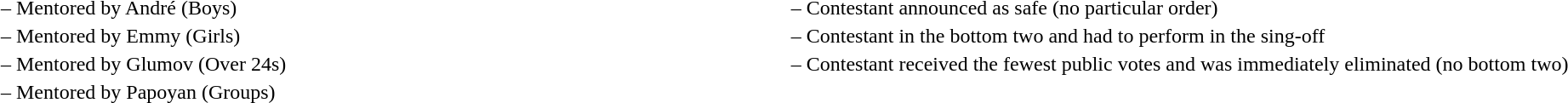<table>
<tr valign="top">
<td style="width:50%;"><br><table>
<tr valign="top">
<td> – Mentored by André (Boys)</td>
</tr>
<tr valign="top">
<td> – Mentored by Emmy (Girls)</td>
</tr>
<tr valign="top">
<td> – Mentored by Glumov (Over 24s)</td>
</tr>
<tr valign="top">
<td> – Mentored by Papoyan (Groups)</td>
</tr>
</table>
</td>
<td style="width:50%;"><br><table>
<tr valign="top">
<td> – Contestant announced as safe (no particular order)</td>
</tr>
<tr valign="top">
<td> – Contestant in the bottom two and had to perform in the sing-off</td>
</tr>
<tr valign="top">
<td> – Contestant received the fewest public votes and was immediately eliminated (no bottom two)</td>
</tr>
</table>
</td>
</tr>
</table>
